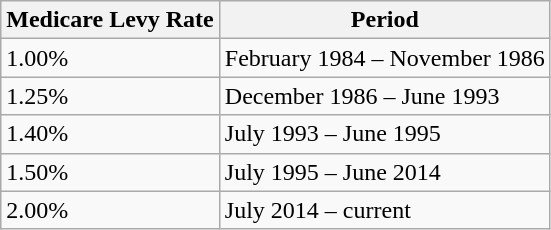<table class="wikitable">
<tr>
<th>Medicare Levy Rate</th>
<th>Period</th>
</tr>
<tr>
<td>1.00%</td>
<td>February 1984 – November 1986</td>
</tr>
<tr>
<td>1.25%</td>
<td>December 1986 – June 1993</td>
</tr>
<tr>
<td>1.40%</td>
<td>July 1993 – June 1995</td>
</tr>
<tr>
<td>1.50%</td>
<td>July 1995 – June 2014</td>
</tr>
<tr>
<td>2.00%</td>
<td>July 2014 – current</td>
</tr>
</table>
